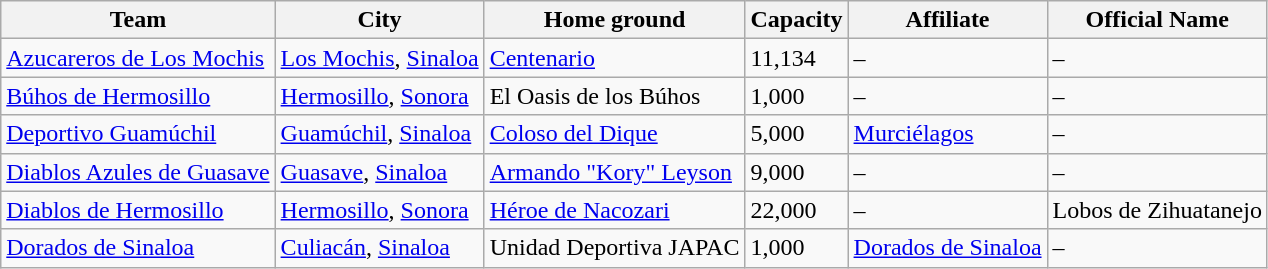<table class="wikitable sortable">
<tr>
<th>Team</th>
<th>City</th>
<th>Home ground</th>
<th>Capacity</th>
<th>Affiliate</th>
<th>Official Name</th>
</tr>
<tr>
<td><a href='#'>Azucareros de Los Mochis</a></td>
<td><a href='#'>Los Mochis</a>, <a href='#'>Sinaloa</a></td>
<td><a href='#'>Centenario</a></td>
<td>11,134</td>
<td>–</td>
<td>–</td>
</tr>
<tr>
<td><a href='#'>Búhos de Hermosillo</a></td>
<td><a href='#'>Hermosillo</a>, <a href='#'>Sonora</a></td>
<td>El Oasis de los Búhos</td>
<td>1,000</td>
<td>–</td>
<td>–</td>
</tr>
<tr>
<td><a href='#'>Deportivo Guamúchil</a></td>
<td><a href='#'>Guamúchil</a>, <a href='#'>Sinaloa</a></td>
<td><a href='#'>Coloso del Dique</a></td>
<td>5,000</td>
<td><a href='#'>Murciélagos</a></td>
<td>–</td>
</tr>
<tr>
<td><a href='#'>Diablos Azules de Guasave</a></td>
<td><a href='#'>Guasave</a>, <a href='#'>Sinaloa</a></td>
<td><a href='#'>Armando "Kory" Leyson</a></td>
<td>9,000</td>
<td>–</td>
<td>–</td>
</tr>
<tr>
<td><a href='#'>Diablos de Hermosillo</a></td>
<td><a href='#'>Hermosillo</a>, <a href='#'>Sonora</a></td>
<td><a href='#'>Héroe de Nacozari</a></td>
<td>22,000</td>
<td>–</td>
<td>Lobos de Zihuatanejo</td>
</tr>
<tr>
<td><a href='#'>Dorados de Sinaloa</a></td>
<td><a href='#'>Culiacán</a>, <a href='#'>Sinaloa</a></td>
<td>Unidad Deportiva JAPAC</td>
<td>1,000</td>
<td><a href='#'>Dorados de Sinaloa</a></td>
<td>–</td>
</tr>
</table>
